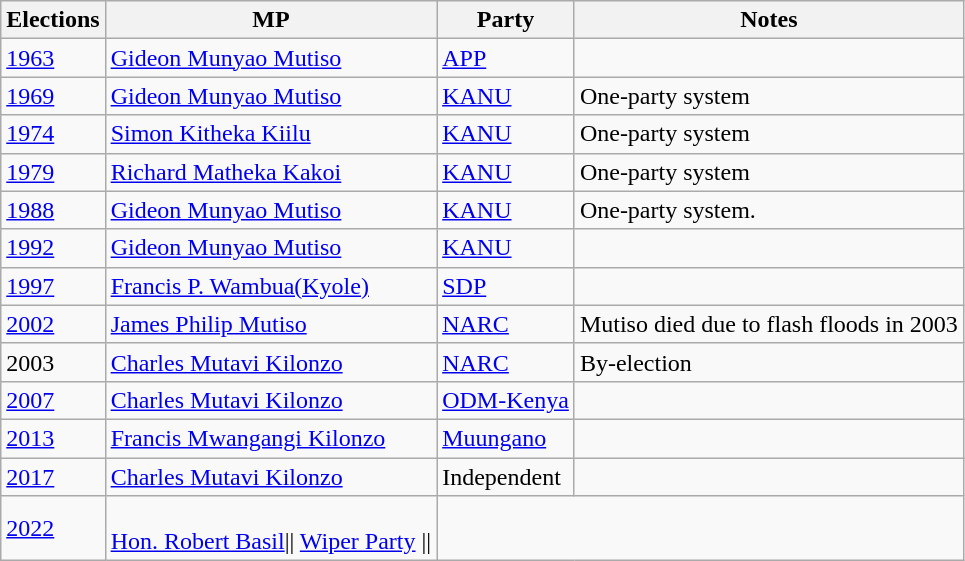<table class="wikitable">
<tr>
<th>Elections</th>
<th>MP </th>
<th>Party</th>
<th>Notes</th>
</tr>
<tr>
<td><a href='#'>1963</a></td>
<td><a href='#'>Gideon Munyao Mutiso</a></td>
<td><a href='#'>APP</a></td>
<td></td>
</tr>
<tr>
<td><a href='#'>1969</a></td>
<td><a href='#'>Gideon Munyao Mutiso</a></td>
<td><a href='#'>KANU</a></td>
<td>One-party system</td>
</tr>
<tr>
<td><a href='#'>1974</a></td>
<td><a href='#'>Simon Kitheka Kiilu</a></td>
<td><a href='#'>KANU</a></td>
<td>One-party system</td>
</tr>
<tr>
<td><a href='#'>1979</a></td>
<td><a href='#'>Richard Matheka Kakoi</a></td>
<td><a href='#'>KANU</a></td>
<td>One-party system</td>
</tr>
<tr>
<td><a href='#'>1988</a></td>
<td><a href='#'>Gideon Munyao Mutiso</a></td>
<td><a href='#'>KANU</a></td>
<td>One-party system.</td>
</tr>
<tr>
<td><a href='#'>1992</a></td>
<td><a href='#'>Gideon Munyao Mutiso</a></td>
<td><a href='#'>KANU</a></td>
<td></td>
</tr>
<tr>
<td><a href='#'>1997</a></td>
<td><a href='#'>Francis P. Wambua(Kyole)</a></td>
<td><a href='#'>SDP</a></td>
<td></td>
</tr>
<tr>
<td><a href='#'>2002</a></td>
<td><a href='#'>James Philip Mutiso</a></td>
<td><a href='#'>NARC</a></td>
<td>Mutiso died due to flash floods in 2003 </td>
</tr>
<tr>
<td>2003</td>
<td><a href='#'>Charles Mutavi Kilonzo</a></td>
<td><a href='#'>NARC</a></td>
<td>By-election</td>
</tr>
<tr>
<td><a href='#'>2007</a></td>
<td><a href='#'>Charles Mutavi Kilonzo</a></td>
<td><a href='#'>ODM-Kenya</a></td>
<td></td>
</tr>
<tr>
<td><a href='#'>2013</a></td>
<td><a href='#'>Francis Mwangangi Kilonzo</a></td>
<td><a href='#'>Muungano</a></td>
<td></td>
</tr>
<tr>
<td><a href='#'>2017</a></td>
<td><a href='#'>Charles Mutavi Kilonzo</a></td>
<td>Independent</td>
<td></td>
</tr>
<tr>
<td><a href='#'>2022</a></td>
<td><br><a href='#'>Hon. Robert Basil</a>|| <a href='#'>Wiper Party</a> ||</td>
</tr>
</table>
